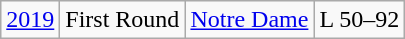<table class="wikitable">
<tr align="center">
<td><a href='#'>2019</a></td>
<td>First Round</td>
<td><a href='#'>Notre Dame</a></td>
<td>L 50–92</td>
</tr>
</table>
